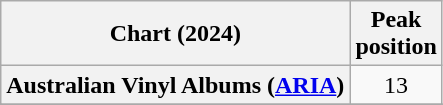<table class="wikitable sortable plainrowheaders" style="text-align:center">
<tr>
<th scope="col">Chart (2024)</th>
<th scope="col">Peak<br>position</th>
</tr>
<tr>
<th scope="row">Australian Vinyl Albums (<a href='#'>ARIA</a>)</th>
<td>13</td>
</tr>
<tr>
</tr>
<tr>
</tr>
<tr>
</tr>
<tr>
</tr>
<tr>
</tr>
<tr>
</tr>
<tr>
</tr>
<tr>
</tr>
</table>
